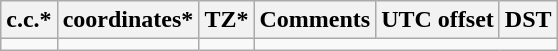<table class="wikitable sortable">
<tr>
<th>c.c.*</th>
<th>coordinates*</th>
<th>TZ*</th>
<th>Comments</th>
<th>UTC offset</th>
<th>DST</th>
</tr>
<tr --->
<td></td>
<td></td>
<td></td>
</tr>
</table>
